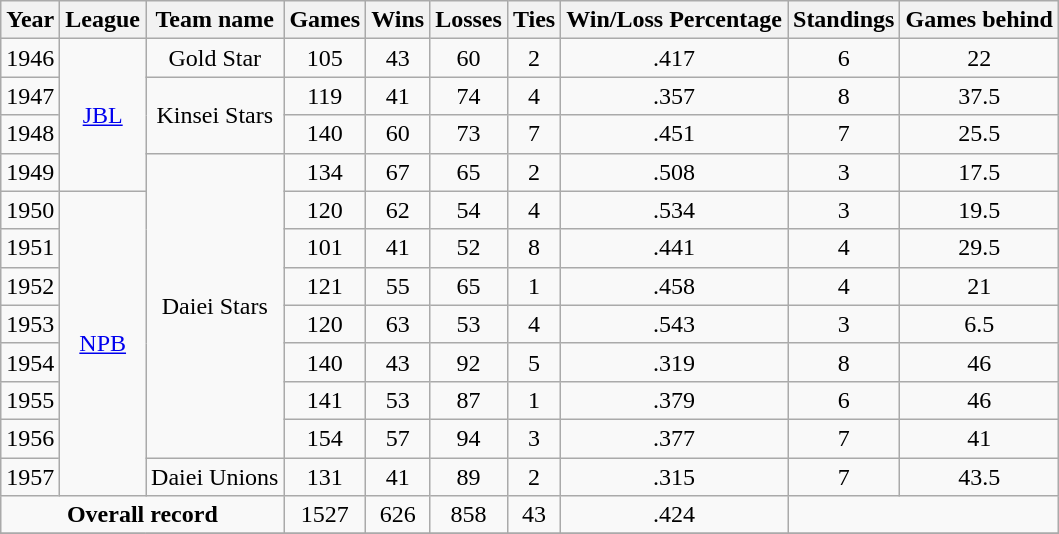<table class="wikitable sortable" style="text-align:center;">
<tr ">
<th>Year</th>
<th>League</th>
<th>Team name</th>
<th>Games</th>
<th>Wins</th>
<th>Losses</th>
<th>Ties</th>
<th>Win/Loss Percentage</th>
<th>Standings</th>
<th>Games behind</th>
</tr>
<tr>
<td>1946</td>
<td rowspan=4><a href='#'>JBL</a></td>
<td>Gold Star</td>
<td>105</td>
<td>43</td>
<td>60</td>
<td>2</td>
<td>.417</td>
<td>6</td>
<td>22</td>
</tr>
<tr>
<td>1947</td>
<td rowspan=2>Kinsei Stars</td>
<td>119</td>
<td>41</td>
<td>74</td>
<td>4</td>
<td>.357</td>
<td>8</td>
<td>37.5</td>
</tr>
<tr>
<td>1948</td>
<td>140</td>
<td>60</td>
<td>73</td>
<td>7</td>
<td>.451</td>
<td>7</td>
<td>25.5</td>
</tr>
<tr>
<td>1949</td>
<td rowspan=8>Daiei Stars</td>
<td>134</td>
<td>67</td>
<td>65</td>
<td>2</td>
<td>.508</td>
<td>3</td>
<td>17.5</td>
</tr>
<tr>
<td>1950</td>
<td rowspan=8><a href='#'>NPB</a></td>
<td>120</td>
<td>62</td>
<td>54</td>
<td>4</td>
<td>.534</td>
<td>3</td>
<td>19.5</td>
</tr>
<tr>
<td>1951</td>
<td>101</td>
<td>41</td>
<td>52</td>
<td>8</td>
<td>.441</td>
<td>4</td>
<td>29.5</td>
</tr>
<tr>
<td>1952</td>
<td>121</td>
<td>55</td>
<td>65</td>
<td>1</td>
<td>.458</td>
<td>4</td>
<td>21</td>
</tr>
<tr>
<td>1953</td>
<td>120</td>
<td>63</td>
<td>53</td>
<td>4</td>
<td>.543</td>
<td>3</td>
<td>6.5</td>
</tr>
<tr>
<td>1954</td>
<td>140</td>
<td>43</td>
<td>92</td>
<td>5</td>
<td>.319</td>
<td>8</td>
<td>46</td>
</tr>
<tr>
<td>1955</td>
<td>141</td>
<td>53</td>
<td>87</td>
<td>1</td>
<td>.379</td>
<td>6</td>
<td>46</td>
</tr>
<tr>
<td>1956</td>
<td>154</td>
<td>57</td>
<td>94</td>
<td>3</td>
<td>.377</td>
<td>7</td>
<td>41</td>
</tr>
<tr>
<td>1957</td>
<td>Daiei Unions</td>
<td>131</td>
<td>41</td>
<td>89</td>
<td>2</td>
<td>.315</td>
<td>7</td>
<td>43.5</td>
</tr>
<tr>
<td colspan = 3><strong>Overall record</strong></td>
<td>1527</td>
<td>626</td>
<td>858</td>
<td>43</td>
<td>.424</td>
<td colspan = 2> </td>
</tr>
<tr>
</tr>
</table>
